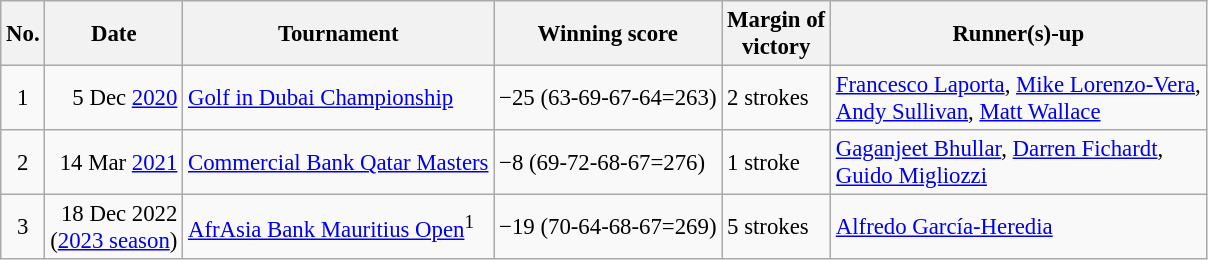<table class="wikitable" style="font-size:95%;">
<tr>
<th>No.</th>
<th>Date</th>
<th>Tournament</th>
<th>Winning score</th>
<th>Margin of<br>victory</th>
<th>Runner(s)-up</th>
</tr>
<tr>
<td align=center>1</td>
<td align=right>5 Dec <a href='#'>2020</a></td>
<td><a href='#'>Golf in Dubai Championship</a></td>
<td>−25 (63-69-67-64=263)</td>
<td>2 strokes</td>
<td> <a href='#'>Francesco Laporta</a>,  <a href='#'>Mike Lorenzo-Vera</a>,<br> <a href='#'>Andy Sullivan</a>,  <a href='#'>Matt Wallace</a></td>
</tr>
<tr>
<td align=center>2</td>
<td align=right>14 Mar <a href='#'>2021</a></td>
<td><a href='#'>Commercial Bank Qatar Masters</a></td>
<td>−8 (69-72-68-67=276)</td>
<td>1 stroke</td>
<td> <a href='#'>Gaganjeet Bhullar</a>,  <a href='#'>Darren Fichardt</a>,<br> <a href='#'>Guido Migliozzi</a></td>
</tr>
<tr>
<td align=center>3</td>
<td align=right>18 Dec 2022<br>(<a href='#'>2023 season</a>)</td>
<td><a href='#'>AfrAsia Bank Mauritius Open</a><sup>1</sup></td>
<td>−19 (70-64-68-67=269)</td>
<td>5 strokes</td>
<td> <a href='#'>Alfredo García-Heredia</a></td>
</tr>
</table>
